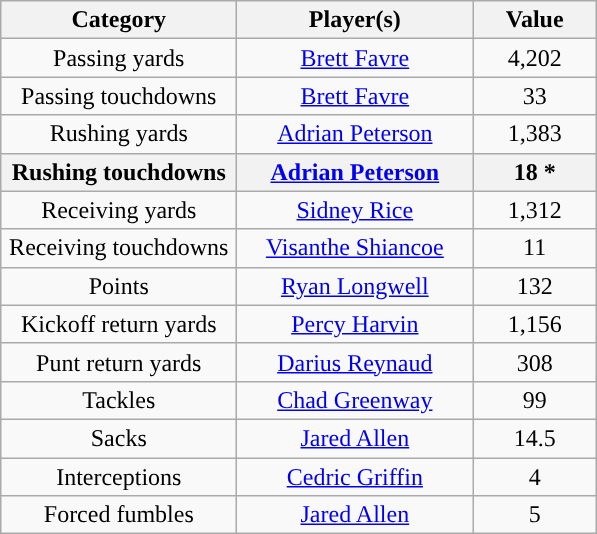<table class="wikitable" style="text-align:center">
<tr>
<th width=150px>Category</th>
<th width=150px>Player(s)</th>
<th width=75px>Value</th>
</tr>
<tr>
<td>Passing yards</td>
<td><a href='#'>Brett Favre</a></td>
<td>4,202</td>
</tr>
<tr>
<td>Passing touchdowns</td>
<td><a href='#'>Brett Favre</a></td>
<td>33</td>
</tr>
<tr>
<td>Rushing yards</td>
<td><a href='#'>Adrian Peterson</a></td>
<td>1,383</td>
</tr>
<tr>
<th>Rushing touchdowns</th>
<th><a href='#'>Adrian Peterson</a></th>
<th>18 *</th>
</tr>
<tr>
<td>Receiving yards</td>
<td><a href='#'>Sidney Rice</a></td>
<td>1,312</td>
</tr>
<tr>
<td>Receiving touchdowns</td>
<td><a href='#'>Visanthe Shiancoe</a></td>
<td>11</td>
</tr>
<tr>
<td>Points</td>
<td><a href='#'>Ryan Longwell</a></td>
<td>132</td>
</tr>
<tr>
<td>Kickoff return yards</td>
<td><a href='#'>Percy Harvin</a></td>
<td>1,156</td>
</tr>
<tr>
<td>Punt return yards</td>
<td><a href='#'>Darius Reynaud</a></td>
<td>308</td>
</tr>
<tr>
<td>Tackles</td>
<td><a href='#'>Chad Greenway</a></td>
<td>99</td>
</tr>
<tr>
<td>Sacks</td>
<td><a href='#'>Jared Allen</a></td>
<td>14.5</td>
</tr>
<tr>
<td>Interceptions</td>
<td><a href='#'>Cedric Griffin</a></td>
<td>4</td>
</tr>
<tr>
<td>Forced fumbles</td>
<td><a href='#'>Jared Allen</a></td>
<td>5</td>
</tr>
</table>
